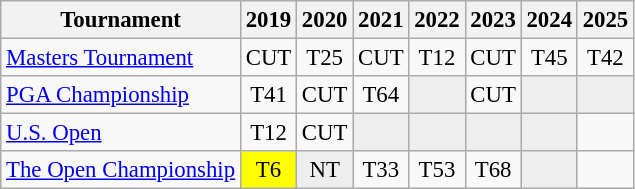<table class="wikitable" style="font-size:95%;text-align:center;">
<tr>
<th>Tournament</th>
<th>2019</th>
<th>2020</th>
<th>2021</th>
<th>2022</th>
<th>2023</th>
<th>2024</th>
<th>2025</th>
</tr>
<tr>
<td align=left><a href='#'>Masters Tournament</a></td>
<td>CUT</td>
<td>T25</td>
<td>CUT</td>
<td>T12</td>
<td>CUT</td>
<td>T45</td>
<td>T42</td>
</tr>
<tr>
<td align=left><a href='#'>PGA Championship</a></td>
<td>T41</td>
<td>CUT</td>
<td>T64</td>
<td style="background:#eeeeee;"></td>
<td>CUT</td>
<td style="background:#eeeeee;"></td>
<td style="background:#eeeeee;"></td>
</tr>
<tr>
<td align=left><a href='#'>U.S. Open</a></td>
<td>T12</td>
<td>CUT</td>
<td style="background:#eeeeee;"></td>
<td style="background:#eeeeee;"></td>
<td style="background:#eeeeee;"></td>
<td style="background:#eeeeee;"></td>
<td></td>
</tr>
<tr>
<td align=left><a href='#'>The Open Championship</a></td>
<td style="background:yellow;">T6</td>
<td style="background:#eeeeee;">NT</td>
<td>T33</td>
<td>T53</td>
<td>T68</td>
<td style="background:#eeeeee;"></td>
<td></td>
</tr>
</table>
